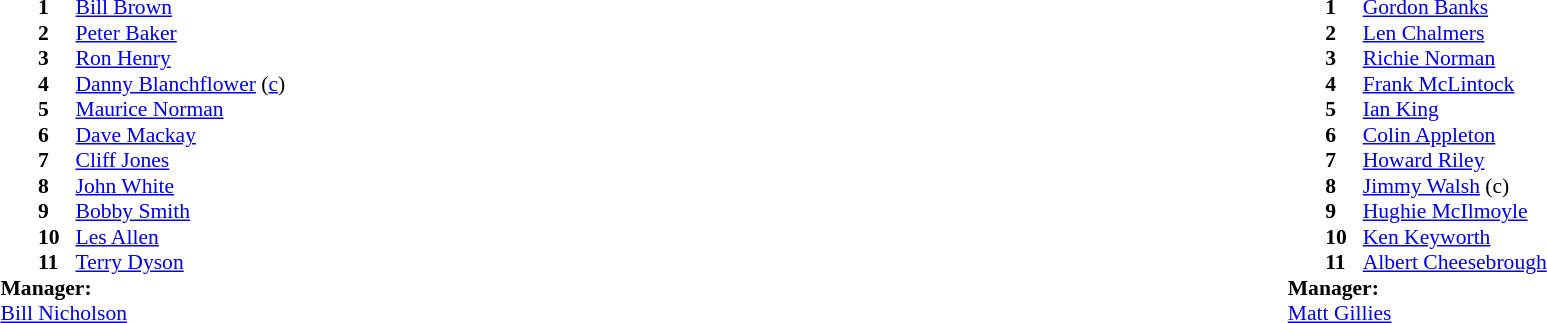<table width="100%">
<tr>
<td valign="top" width="50%"><br><table style="font-size: 90%" cellspacing="0" cellpadding="0">
<tr>
<td colspan="4"></td>
</tr>
<tr>
<th width="25"></th>
<th width="25"></th>
</tr>
<tr>
<td></td>
<td><strong>1</strong></td>
<td> <a href='#'>Bill Brown</a></td>
</tr>
<tr>
<td></td>
<td><strong>2</strong></td>
<td> <a href='#'>Peter Baker</a></td>
</tr>
<tr>
<td></td>
<td><strong>3</strong></td>
<td> <a href='#'>Ron Henry</a></td>
</tr>
<tr>
<td></td>
<td><strong>4</strong></td>
<td> <a href='#'>Danny Blanchflower</a> (<a href='#'>c</a>)</td>
</tr>
<tr>
<td></td>
<td><strong>5</strong></td>
<td> <a href='#'>Maurice Norman</a></td>
</tr>
<tr>
<td></td>
<td><strong>6</strong></td>
<td> <a href='#'>Dave Mackay</a></td>
</tr>
<tr>
<td></td>
<td><strong>7</strong></td>
<td> <a href='#'>Cliff Jones</a></td>
</tr>
<tr>
<td></td>
<td><strong>8</strong></td>
<td> <a href='#'>John White</a></td>
</tr>
<tr>
<td></td>
<td><strong>9</strong></td>
<td> <a href='#'>Bobby Smith</a></td>
</tr>
<tr>
<td></td>
<td><strong>10</strong></td>
<td> <a href='#'>Les Allen</a></td>
</tr>
<tr>
<td></td>
<td><strong>11</strong></td>
<td> <a href='#'>Terry Dyson</a></td>
</tr>
<tr>
<td colspan=4><strong>Manager:</strong></td>
</tr>
<tr>
<td colspan="4"> <a href='#'>Bill Nicholson</a></td>
</tr>
</table>
</td>
<td valign="top" width="50%"><br><table style="font-size: 90%" cellspacing="0" cellpadding="0" align="center">
<tr>
<td colspan="4"></td>
</tr>
<tr>
<th width="25"></th>
<th width="25"></th>
</tr>
<tr>
<td></td>
<td><strong>1</strong></td>
<td> <a href='#'>Gordon Banks</a></td>
</tr>
<tr>
<td></td>
<td><strong>2</strong></td>
<td> <a href='#'>Len Chalmers</a></td>
</tr>
<tr>
<td></td>
<td><strong>3</strong></td>
<td> <a href='#'>Richie Norman</a></td>
</tr>
<tr>
<td></td>
<td><strong>4</strong></td>
<td> <a href='#'>Frank McLintock</a></td>
</tr>
<tr>
<td></td>
<td><strong>5</strong></td>
<td> <a href='#'>Ian King</a></td>
</tr>
<tr>
<td></td>
<td><strong>6</strong></td>
<td> <a href='#'>Colin Appleton</a></td>
</tr>
<tr>
<td></td>
<td><strong>7</strong></td>
<td> <a href='#'>Howard Riley</a></td>
</tr>
<tr>
<td></td>
<td><strong>8</strong></td>
<td> <a href='#'>Jimmy Walsh</a> (c)</td>
</tr>
<tr>
<td></td>
<td><strong>9</strong></td>
<td> <a href='#'>Hughie McIlmoyle</a></td>
</tr>
<tr>
<td></td>
<td><strong>10</strong></td>
<td> <a href='#'>Ken Keyworth</a></td>
</tr>
<tr>
<td></td>
<td><strong>11</strong></td>
<td> <a href='#'>Albert Cheesebrough</a></td>
</tr>
<tr>
<td colspan=4><strong>Manager:</strong></td>
</tr>
<tr>
<td colspan="4"> <a href='#'>Matt Gillies</a></td>
</tr>
</table>
</td>
</tr>
</table>
